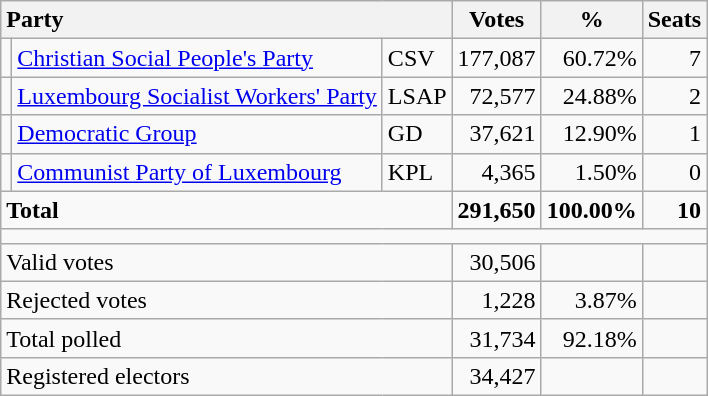<table class="wikitable" border="1" style="text-align:right;">
<tr>
<th style="text-align:left;" valign=bottom colspan=3>Party</th>
<th align=center valign=bottom width="50">Votes</th>
<th align=center valign=bottom width="50">%</th>
<th align=center>Seats</th>
</tr>
<tr>
<td></td>
<td align=left><a href='#'>Christian Social People's Party</a></td>
<td align=left>CSV</td>
<td>177,087</td>
<td>60.72%</td>
<td>7</td>
</tr>
<tr>
<td></td>
<td align=left><a href='#'>Luxembourg Socialist Workers' Party</a></td>
<td align=left>LSAP</td>
<td>72,577</td>
<td>24.88%</td>
<td>2</td>
</tr>
<tr>
<td></td>
<td align=left><a href='#'>Democratic Group</a></td>
<td align=left>GD</td>
<td>37,621</td>
<td>12.90%</td>
<td>1</td>
</tr>
<tr>
<td></td>
<td align=left><a href='#'>Communist Party of Luxembourg</a></td>
<td align=left>KPL</td>
<td>4,365</td>
<td>1.50%</td>
<td>0</td>
</tr>
<tr style="font-weight:bold">
<td align=left colspan=3>Total</td>
<td>291,650</td>
<td>100.00%</td>
<td>10</td>
</tr>
<tr>
<td colspan=6 height="2"></td>
</tr>
<tr>
<td align=left colspan=3>Valid votes</td>
<td>30,506</td>
<td></td>
<td></td>
</tr>
<tr>
<td align=left colspan=3>Rejected votes</td>
<td>1,228</td>
<td>3.87%</td>
<td></td>
</tr>
<tr>
<td align=left colspan=3>Total polled</td>
<td>31,734</td>
<td>92.18%</td>
<td></td>
</tr>
<tr>
<td align=left colspan=3>Registered electors</td>
<td>34,427</td>
<td></td>
<td></td>
</tr>
</table>
